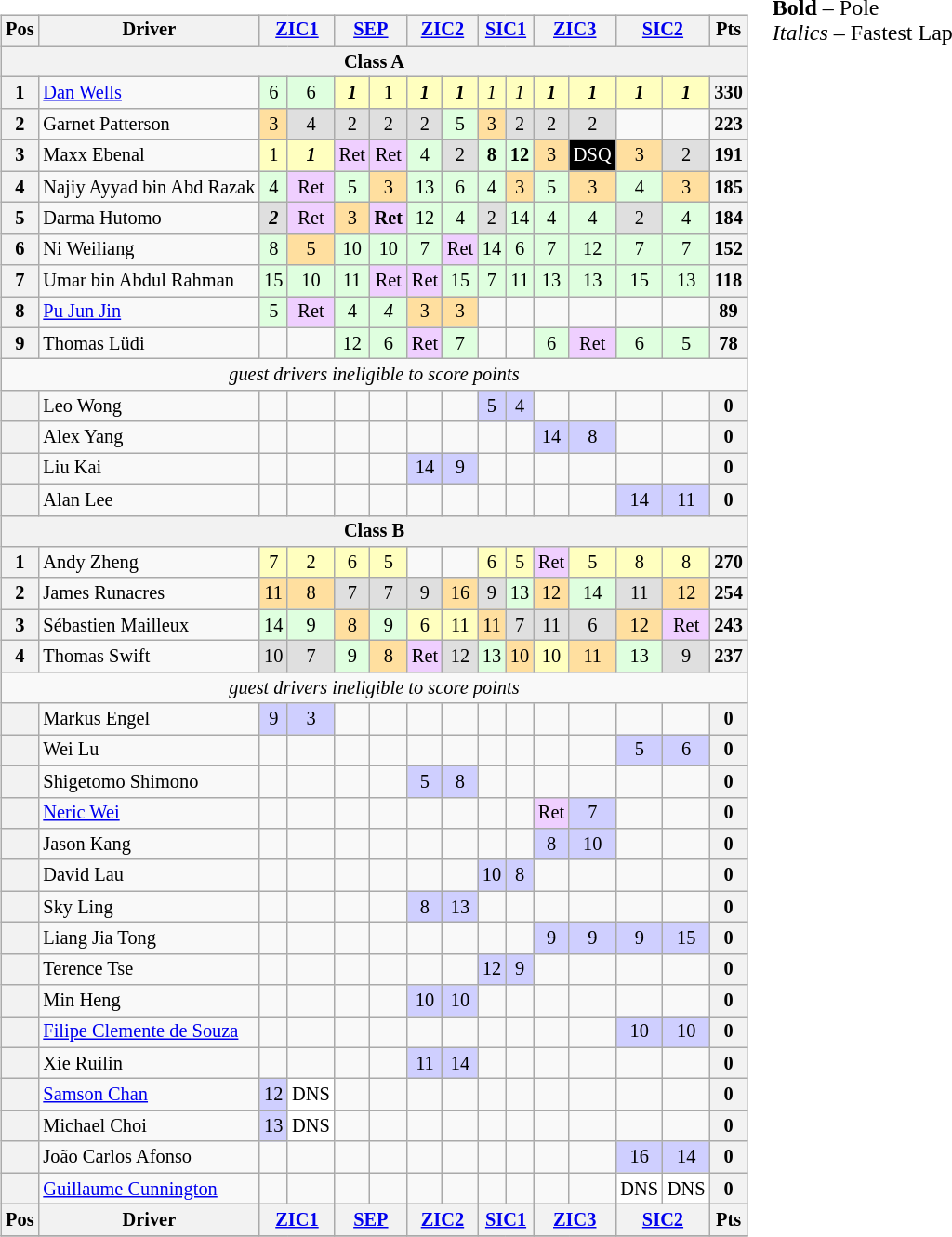<table>
<tr>
<td valign="top"><br><table align="left"| class="wikitable" style="font-size: 85%; text-align: center">
<tr valign="top">
<th valign="middle">Pos</th>
<th valign="middle">Driver</th>
<th colspan=2><a href='#'>ZIC1</a><br></th>
<th colspan=2><a href='#'>SEP</a><br></th>
<th colspan=2><a href='#'>ZIC2</a><br></th>
<th colspan=2><a href='#'>SIC1</a><br></th>
<th colspan=2><a href='#'>ZIC3</a><br></th>
<th colspan=2><a href='#'>SIC2</a><br></th>
<th valign="middle">Pts</th>
</tr>
<tr>
<th colspan=15>Class A</th>
</tr>
<tr>
<th>1</th>
<td align="left"> <a href='#'>Dan Wells</a></td>
<td style="background:#dfffdf;">6</td>
<td style="background:#dfffdf;">6</td>
<td style="background:#ffffbf;"><strong><em>1</em></strong></td>
<td style="background:#ffffbf;">1</td>
<td style="background:#ffffbf;"><strong><em>1</em></strong></td>
<td style="background:#ffffbf;"><strong><em>1</em></strong></td>
<td style="background:#ffffbf;"><em>1</em></td>
<td style="background:#ffffbf;"><em>1</em></td>
<td style="background:#ffffbf;"><strong><em>1</em></strong></td>
<td style="background:#ffffbf;"><strong><em>1</em></strong></td>
<td style="background:#ffffbf;"><strong><em>1</em></strong></td>
<td style="background:#ffffbf;"><strong><em>1</em></strong></td>
<th>330</th>
</tr>
<tr>
<th>2</th>
<td align="left"> Garnet Patterson</td>
<td style="background:#ffdf9f;">3</td>
<td style="background:#dfdfdf;">4</td>
<td style="background:#dfdfdf;">2</td>
<td style="background:#dfdfdf;">2</td>
<td style="background:#dfdfdf;">2</td>
<td style="background:#dfffdf;">5</td>
<td style="background:#ffdf9f;">3</td>
<td style="background:#dfdfdf;">2</td>
<td style="background:#dfdfdf;">2</td>
<td style="background:#dfdfdf;">2</td>
<td></td>
<td></td>
<th>223</th>
</tr>
<tr>
<th>3</th>
<td align="left"> Maxx Ebenal</td>
<td style="background:#ffffbf;">1</td>
<td style="background:#ffffbf;"><strong><em>1</em></strong></td>
<td style="background:#efcfff;">Ret</td>
<td style="background:#efcfff;">Ret</td>
<td style="background:#dfffdf;">4</td>
<td style="background:#dfdfdf;">2</td>
<td style="background:#dfffdf;"><strong>8</strong></td>
<td style="background:#dfffdf;"><strong>12</strong></td>
<td style="background:#ffdf9f;">3</td>
<td style="background-color:#000000;color:white">DSQ</td>
<td style="background:#ffdf9f;">3</td>
<td style="background:#dfdfdf;">2</td>
<th>191</th>
</tr>
<tr>
<th>4</th>
<td align="left"> Najiy Ayyad bin Abd Razak</td>
<td style="background:#dfffdf;">4</td>
<td style="background:#efcfff;">Ret</td>
<td style="background:#dfffdf;">5</td>
<td style="background:#ffdf9f;">3</td>
<td style="background:#dfffdf;">13</td>
<td style="background:#dfffdf;">6</td>
<td style="background:#dfffdf;">4</td>
<td style="background:#ffdf9f;">3</td>
<td style="background:#dfffdf;">5</td>
<td style="background:#ffdf9f;">3</td>
<td style="background:#dfffdf;">4</td>
<td style="background:#ffdf9f;">3</td>
<th>185</th>
</tr>
<tr>
<th>5</th>
<td align="left"> Darma Hutomo</td>
<td style="background:#dfdfdf;"><strong><em>2</em></strong></td>
<td style="background:#efcfff;">Ret</td>
<td style="background:#ffdf9f;">3</td>
<td style="background:#efcfff;"><strong>Ret</strong></td>
<td style="background:#dfffdf;">12</td>
<td style="background:#dfffdf;">4</td>
<td style="background:#dfdfdf;">2</td>
<td style="background:#dfffdf;">14</td>
<td style="background:#dfffdf;">4</td>
<td style="background:#dfffdf;">4</td>
<td style="background:#dfdfdf;">2</td>
<td style="background:#dfffdf;">4</td>
<th>184</th>
</tr>
<tr>
<th>6</th>
<td align="left"> Ni Weiliang</td>
<td style="background:#dfffdf;">8</td>
<td style="background:#ffdf9f;">5</td>
<td style="background:#dfffdf;">10</td>
<td style="background:#dfffdf;">10</td>
<td style="background:#dfffdf;">7</td>
<td style="background:#efcfff;">Ret</td>
<td style="background:#dfffdf;">14</td>
<td style="background:#dfffdf;">6</td>
<td style="background:#dfffdf;">7</td>
<td style="background:#dfffdf;">12</td>
<td style="background:#dfffdf;">7</td>
<td style="background:#dfffdf;">7</td>
<th>152</th>
</tr>
<tr>
<th>7</th>
<td align="left"> Umar bin Abdul Rahman</td>
<td style="background:#dfffdf;">15</td>
<td style="background:#dfffdf;">10</td>
<td style="background:#dfffdf;">11</td>
<td style="background:#efcfff;">Ret</td>
<td style="background:#efcfff;">Ret</td>
<td style="background:#dfffdf;">15</td>
<td style="background:#dfffdf;">7</td>
<td style="background:#dfffdf;">11</td>
<td style="background:#dfffdf;">13</td>
<td style="background:#dfffdf;">13</td>
<td style="background:#dfffdf;">15</td>
<td style="background:#dfffdf;">13</td>
<th>118</th>
</tr>
<tr>
<th>8</th>
<td align="left"> <a href='#'>Pu Jun Jin</a></td>
<td style="background:#dfffdf;">5</td>
<td style="background:#efcfff;">Ret</td>
<td style="background:#dfffdf;">4</td>
<td style="background:#dfffdf;"><em>4</em></td>
<td style="background:#ffdf9f;">3</td>
<td style="background:#ffdf9f;">3</td>
<td></td>
<td></td>
<td></td>
<td></td>
<td></td>
<td></td>
<th>89</th>
</tr>
<tr>
<th>9</th>
<td align="left"> Thomas Lüdi</td>
<td></td>
<td></td>
<td style="background:#dfffdf;">12</td>
<td style="background:#dfffdf;">6</td>
<td style="background:#efcfff;">Ret</td>
<td style="background:#dfffdf;">7</td>
<td></td>
<td></td>
<td style="background:#dfffdf;">6</td>
<td style="background:#efcfff;">Ret</td>
<td style="background:#dfffdf;">6</td>
<td style="background:#dfffdf;">5</td>
<th>78</th>
</tr>
<tr>
<td colspan=15><em>guest drivers ineligible to score points</em></td>
</tr>
<tr>
<th></th>
<td align="left"> Leo Wong</td>
<td></td>
<td></td>
<td></td>
<td></td>
<td></td>
<td></td>
<td style="background:#cfcfff;">5</td>
<td style="background:#cfcfff;">4</td>
<td></td>
<td></td>
<td></td>
<td></td>
<th>0</th>
</tr>
<tr>
<th></th>
<td align="left"> Alex Yang</td>
<td></td>
<td></td>
<td></td>
<td></td>
<td></td>
<td></td>
<td></td>
<td></td>
<td style="background:#cfcfff;">14</td>
<td style="background:#cfcfff;">8</td>
<td></td>
<td></td>
<th>0</th>
</tr>
<tr>
<th></th>
<td align="left"> Liu Kai</td>
<td></td>
<td></td>
<td></td>
<td></td>
<td style="background:#cfcfff;">14</td>
<td style="background:#cfcfff;">9</td>
<td></td>
<td></td>
<td></td>
<td></td>
<td></td>
<td></td>
<th>0</th>
</tr>
<tr>
<th></th>
<td align="left"> Alan Lee</td>
<td></td>
<td></td>
<td></td>
<td></td>
<td></td>
<td></td>
<td></td>
<td></td>
<td></td>
<td></td>
<td style="background:#cfcfff;">14</td>
<td style="background:#cfcfff;">11</td>
<th>0</th>
</tr>
<tr>
<th colspan=15>Class B</th>
</tr>
<tr>
<th>1</th>
<td align="left"> Andy Zheng</td>
<td style="background:#ffffbf;">7</td>
<td style="background:#ffffbf;">2</td>
<td style="background:#ffffbf;">6</td>
<td style="background:#ffffbf;">5</td>
<td></td>
<td></td>
<td style="background:#ffffbf;">6</td>
<td style="background:#ffffbf;">5</td>
<td style="background:#efcfff;">Ret</td>
<td style="background:#ffffbf;">5</td>
<td style="background:#ffffbf;">8</td>
<td style="background:#ffffbf;">8</td>
<th>270</th>
</tr>
<tr>
<th>2</th>
<td align="left"> James Runacres</td>
<td style="background:#ffdf9f;">11</td>
<td style="background:#ffdf9f;">8</td>
<td style="background:#dfdfdf;">7</td>
<td style="background:#dfdfdf;">7</td>
<td style="background:#dfdfdf;">9</td>
<td style="background:#ffdf9f;">16</td>
<td style="background:#dfdfdf;">9</td>
<td style="background:#dfffdf;">13</td>
<td style="background:#ffdf9f;">12</td>
<td style="background:#dfffdf;">14</td>
<td style="background:#dfdfdf;">11</td>
<td style="background:#ffdf9f;">12</td>
<th>254</th>
</tr>
<tr>
<th>3</th>
<td align="left"> Sébastien Mailleux</td>
<td style="background:#dfffdf;">14</td>
<td style="background:#dfffdf;">9</td>
<td style="background:#ffdf9f;">8</td>
<td style="background:#dfffdf;">9</td>
<td style="background:#ffffbf;">6</td>
<td style="background:#ffffbf;">11</td>
<td style="background:#ffdf9f;">11</td>
<td style="background:#dfdfdf;">7</td>
<td style="background:#dfdfdf;">11</td>
<td style="background:#dfdfdf;">6</td>
<td style="background:#ffdf9f;">12</td>
<td style="background:#efcfff;">Ret</td>
<th>243</th>
</tr>
<tr>
<th>4</th>
<td align="left"> Thomas Swift</td>
<td style="background:#dfdfdf;">10</td>
<td style="background:#dfdfdf;">7</td>
<td style="background:#dfffdf;">9</td>
<td style="background:#ffdf9f;">8</td>
<td style="background:#efcfff;">Ret</td>
<td style="background:#dfdfdf;">12</td>
<td style="background:#dfffdf;">13</td>
<td style="background:#ffdf9f;">10</td>
<td style="background:#ffffbf;">10</td>
<td style="background:#ffdf9f;">11</td>
<td style="background:#dfffdf;">13</td>
<td style="background:#dfdfdf;">9</td>
<th>237</th>
</tr>
<tr>
<td colspan=15><em>guest drivers ineligible to score points</em></td>
</tr>
<tr>
<th></th>
<td align="left"> Markus Engel</td>
<td style="background:#cfcfff;">9</td>
<td style="background:#cfcfff;">3</td>
<td></td>
<td></td>
<td></td>
<td></td>
<td></td>
<td></td>
<td></td>
<td></td>
<td></td>
<td></td>
<th>0</th>
</tr>
<tr>
<th></th>
<td align="left"> Wei Lu</td>
<td></td>
<td></td>
<td></td>
<td></td>
<td></td>
<td></td>
<td></td>
<td></td>
<td></td>
<td></td>
<td style="background:#cfcfff;">5</td>
<td style="background:#cfcfff;">6</td>
<th>0</th>
</tr>
<tr>
<th></th>
<td align="left"> Shigetomo Shimono</td>
<td></td>
<td></td>
<td></td>
<td></td>
<td style="background:#cfcfff;">5</td>
<td style="background:#cfcfff;">8</td>
<td></td>
<td></td>
<td></td>
<td></td>
<td></td>
<td></td>
<th>0</th>
</tr>
<tr>
<th></th>
<td align="left"> <a href='#'>Neric Wei</a></td>
<td></td>
<td></td>
<td></td>
<td></td>
<td></td>
<td></td>
<td></td>
<td></td>
<td style="background:#efcfff;">Ret</td>
<td style="background:#cfcfff;">7</td>
<td></td>
<td></td>
<th>0</th>
</tr>
<tr>
<th></th>
<td align="left"> Jason Kang</td>
<td></td>
<td></td>
<td></td>
<td></td>
<td></td>
<td></td>
<td></td>
<td></td>
<td style="background:#cfcfff;">8</td>
<td style="background:#cfcfff;">10</td>
<td></td>
<td></td>
<th>0</th>
</tr>
<tr>
<th></th>
<td align="left"> David Lau</td>
<td></td>
<td></td>
<td></td>
<td></td>
<td></td>
<td></td>
<td style="background:#cfcfff;">10</td>
<td style="background:#cfcfff;">8</td>
<td></td>
<td></td>
<td></td>
<td></td>
<th>0</th>
</tr>
<tr>
<th></th>
<td align="left"> Sky Ling</td>
<td></td>
<td></td>
<td></td>
<td></td>
<td style="background:#cfcfff;">8</td>
<td style="background:#cfcfff;">13</td>
<td></td>
<td></td>
<td></td>
<td></td>
<td></td>
<td></td>
<th>0</th>
</tr>
<tr>
<th></th>
<td align="left"> Liang Jia Tong</td>
<td></td>
<td></td>
<td></td>
<td></td>
<td></td>
<td></td>
<td></td>
<td></td>
<td style="background:#cfcfff;">9</td>
<td style="background:#cfcfff;">9</td>
<td style="background:#cfcfff;">9</td>
<td style="background:#cfcfff;">15</td>
<th>0</th>
</tr>
<tr>
<th></th>
<td align="left"> Terence Tse</td>
<td></td>
<td></td>
<td></td>
<td></td>
<td></td>
<td></td>
<td style="background:#cfcfff;">12</td>
<td style="background:#cfcfff;">9</td>
<td></td>
<td></td>
<td></td>
<td></td>
<th>0</th>
</tr>
<tr>
<th></th>
<td align="left"> Min Heng</td>
<td></td>
<td></td>
<td></td>
<td></td>
<td style="background:#cfcfff;">10</td>
<td style="background:#cfcfff;">10</td>
<td></td>
<td></td>
<td></td>
<td></td>
<td></td>
<td></td>
<th>0</th>
</tr>
<tr>
<th></th>
<td align="left"> <a href='#'>Filipe Clemente de Souza</a></td>
<td></td>
<td></td>
<td></td>
<td></td>
<td></td>
<td></td>
<td></td>
<td></td>
<td></td>
<td></td>
<td style="background:#cfcfff;">10</td>
<td style="background:#cfcfff;">10</td>
<th>0</th>
</tr>
<tr>
<th></th>
<td align="left"> Xie Ruilin</td>
<td></td>
<td></td>
<td></td>
<td></td>
<td style="background:#cfcfff;">11</td>
<td style="background:#cfcfff;">14</td>
<td></td>
<td></td>
<td></td>
<td></td>
<td></td>
<td></td>
<th>0</th>
</tr>
<tr>
<th></th>
<td align="left"> <a href='#'>Samson Chan</a></td>
<td style="background:#cfcfff;">12</td>
<td style="background:#ffffff;">DNS</td>
<td></td>
<td></td>
<td></td>
<td></td>
<td></td>
<td></td>
<td></td>
<td></td>
<td></td>
<td></td>
<th>0</th>
</tr>
<tr>
<th></th>
<td align="left"> Michael Choi</td>
<td style="background:#cfcfff;">13</td>
<td style="background:#ffffff;">DNS</td>
<td></td>
<td></td>
<td></td>
<td></td>
<td></td>
<td></td>
<td></td>
<td></td>
<td></td>
<td></td>
<th>0</th>
</tr>
<tr>
<th></th>
<td align="left"> João Carlos Afonso</td>
<td></td>
<td></td>
<td></td>
<td></td>
<td></td>
<td></td>
<td></td>
<td></td>
<td></td>
<td></td>
<td style="background:#cfcfff;">16</td>
<td style="background:#cfcfff;">14</td>
<th>0</th>
</tr>
<tr>
<th></th>
<td align="left"> <a href='#'>Guillaume Cunnington</a></td>
<td></td>
<td></td>
<td></td>
<td></td>
<td></td>
<td></td>
<td></td>
<td></td>
<td></td>
<td></td>
<td style="background:#ffffff;">DNS</td>
<td style="background:#ffffff;">DNS</td>
<th>0</th>
</tr>
<tr valign="top">
<th valign="middle">Pos</th>
<th valign="middle">Driver</th>
<th colspan=2><a href='#'>ZIC1</a><br></th>
<th colspan=2><a href='#'>SEP</a><br></th>
<th colspan=2><a href='#'>ZIC2</a><br></th>
<th colspan=2><a href='#'>SIC1</a><br></th>
<th colspan=2><a href='#'>ZIC3</a><br></th>
<th colspan=2><a href='#'>SIC2</a><br></th>
<th valign="middle">Pts</th>
</tr>
<tr>
</tr>
</table>
</td>
<td valign="top"><br>
<span><strong>Bold</strong> – Pole<br>
<em>Italics</em> – Fastest Lap</span></td>
</tr>
</table>
